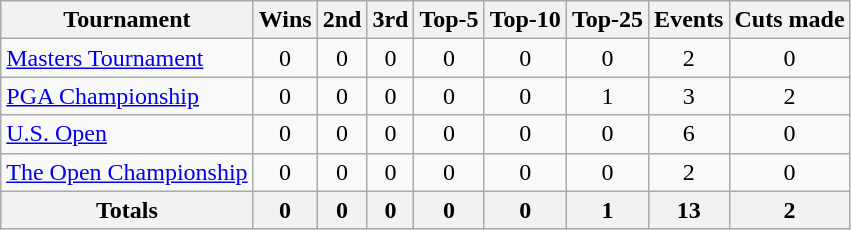<table class=wikitable style=text-align:center>
<tr>
<th>Tournament</th>
<th>Wins</th>
<th>2nd</th>
<th>3rd</th>
<th>Top-5</th>
<th>Top-10</th>
<th>Top-25</th>
<th>Events</th>
<th>Cuts made</th>
</tr>
<tr>
<td align=left><a href='#'>Masters Tournament</a></td>
<td>0</td>
<td>0</td>
<td>0</td>
<td>0</td>
<td>0</td>
<td>0</td>
<td>2</td>
<td>0</td>
</tr>
<tr>
<td align=left><a href='#'>PGA Championship</a></td>
<td>0</td>
<td>0</td>
<td>0</td>
<td>0</td>
<td>0</td>
<td>1</td>
<td>3</td>
<td>2</td>
</tr>
<tr>
<td align=left><a href='#'>U.S. Open</a></td>
<td>0</td>
<td>0</td>
<td>0</td>
<td>0</td>
<td>0</td>
<td>0</td>
<td>6</td>
<td>0</td>
</tr>
<tr>
<td align=left><a href='#'>The Open Championship</a></td>
<td>0</td>
<td>0</td>
<td>0</td>
<td>0</td>
<td>0</td>
<td>0</td>
<td>2</td>
<td>0</td>
</tr>
<tr>
<th>Totals</th>
<th>0</th>
<th>0</th>
<th>0</th>
<th>0</th>
<th>0</th>
<th>1</th>
<th>13</th>
<th>2</th>
</tr>
</table>
